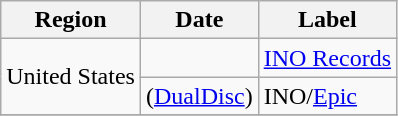<table class="wikitable">
<tr>
<th>Region</th>
<th>Date</th>
<th>Label</th>
</tr>
<tr>
<td rowspan="2">United States</td>
<td></td>
<td><a href='#'>INO Records</a></td>
</tr>
<tr>
<td> (<a href='#'>DualDisc</a>)</td>
<td>INO/<a href='#'>Epic</a></td>
</tr>
<tr>
</tr>
</table>
